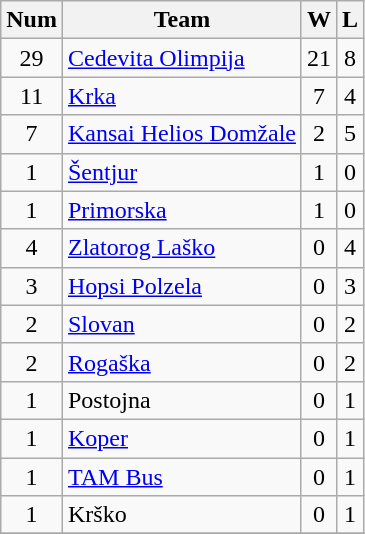<table class="wikitable sortable">
<tr>
<th>Num</th>
<th>Team</th>
<th>W</th>
<th>L</th>
</tr>
<tr>
<td align="center">29</td>
<td><a href='#'>Cedevita Olimpija</a></td>
<td align="center">21</td>
<td align="center">8</td>
</tr>
<tr>
<td align="center">11</td>
<td><a href='#'>Krka</a></td>
<td align="center">7</td>
<td align="center">4</td>
</tr>
<tr>
<td align="center">7</td>
<td><a href='#'>Kansai Helios Domžale</a></td>
<td align="center">2</td>
<td align="center">5</td>
</tr>
<tr>
<td align="center">1</td>
<td><a href='#'>Šentjur</a></td>
<td align="center">1</td>
<td align="center">0</td>
</tr>
<tr>
<td align="center">1</td>
<td><a href='#'>Primorska</a></td>
<td align="center">1</td>
<td align="center">0</td>
</tr>
<tr>
<td align="center">4</td>
<td><a href='#'>Zlatorog Laško</a></td>
<td align="center">0</td>
<td align="center">4</td>
</tr>
<tr>
<td align="center">3</td>
<td><a href='#'>Hopsi Polzela</a></td>
<td align="center">0</td>
<td align="center">3</td>
</tr>
<tr>
<td align="center">2</td>
<td><a href='#'>Slovan</a></td>
<td align="center">0</td>
<td align="center">2</td>
</tr>
<tr>
<td align="center">2</td>
<td><a href='#'>Rogaška</a></td>
<td align="center">0</td>
<td align="center">2</td>
</tr>
<tr>
<td align="center">1</td>
<td>Postojna</td>
<td align="center">0</td>
<td align="center">1</td>
</tr>
<tr>
<td align="center">1</td>
<td><a href='#'>Koper</a></td>
<td align="center">0</td>
<td align="center">1</td>
</tr>
<tr>
<td align="center">1</td>
<td><a href='#'>TAM Bus</a></td>
<td align="center">0</td>
<td align="center">1</td>
</tr>
<tr>
<td align="center">1</td>
<td>Krško</td>
<td align="center">0</td>
<td align="center">1</td>
</tr>
<tr>
</tr>
</table>
